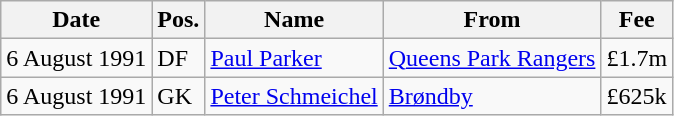<table class="wikitable">
<tr>
<th>Date</th>
<th>Pos.</th>
<th>Name</th>
<th>From</th>
<th>Fee</th>
</tr>
<tr>
<td>6 August 1991</td>
<td>DF</td>
<td> <a href='#'>Paul Parker</a></td>
<td> <a href='#'>Queens Park Rangers</a></td>
<td>£1.7m</td>
</tr>
<tr>
<td>6 August 1991</td>
<td>GK</td>
<td> <a href='#'>Peter Schmeichel</a></td>
<td> <a href='#'>Brøndby</a></td>
<td>£625k</td>
</tr>
</table>
